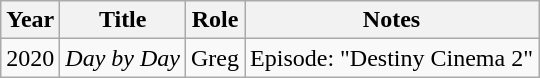<table class="wikitable sortable">
<tr>
<th>Year</th>
<th>Title</th>
<th>Role</th>
<th class="unsortable">Notes</th>
</tr>
<tr>
<td>2020</td>
<td><em>Day by Day</em></td>
<td>Greg</td>
<td>Episode: "Destiny Cinema 2"</td>
</tr>
</table>
